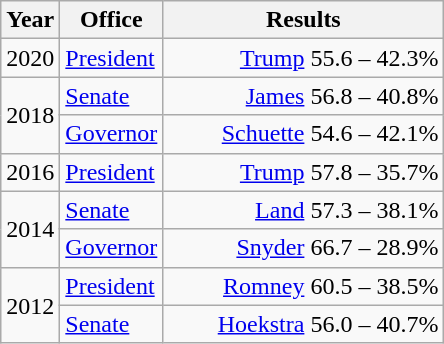<table class=wikitable>
<tr>
<th width="30">Year</th>
<th width="60">Office</th>
<th width="180">Results</th>
</tr>
<tr>
<td>2020</td>
<td><a href='#'>President</a></td>
<td align="right" ><a href='#'>Trump</a> 55.6 – 42.3%</td>
</tr>
<tr>
<td rowspan="2">2018</td>
<td><a href='#'>Senate</a></td>
<td align="right" ><a href='#'>James</a> 56.8 – 40.8%</td>
</tr>
<tr>
<td><a href='#'>Governor</a></td>
<td align="right" ><a href='#'>Schuette</a> 54.6 – 42.1%</td>
</tr>
<tr>
<td>2016</td>
<td><a href='#'>President</a></td>
<td align="right" ><a href='#'>Trump</a> 57.8 – 35.7%</td>
</tr>
<tr>
<td rowspan="2">2014</td>
<td><a href='#'>Senate</a></td>
<td align="right" ><a href='#'>Land</a> 57.3 – 38.1%</td>
</tr>
<tr>
<td><a href='#'>Governor</a></td>
<td align="right" ><a href='#'>Snyder</a> 66.7 – 28.9%</td>
</tr>
<tr>
<td rowspan="2">2012</td>
<td><a href='#'>President</a></td>
<td align="right" ><a href='#'>Romney</a> 60.5 – 38.5%</td>
</tr>
<tr>
<td><a href='#'>Senate</a></td>
<td align="right" ><a href='#'>Hoekstra</a> 56.0 – 40.7%</td>
</tr>
</table>
